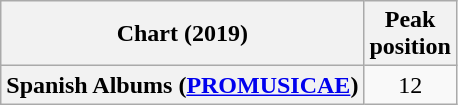<table class="wikitable sortable plainrowheaders" style="text-align:center">
<tr>
<th scope="col">Chart (2019)</th>
<th scope="col">Peak<br>position</th>
</tr>
<tr>
<th scope="row">Spanish Albums (<a href='#'>PROMUSICAE</a>)</th>
<td>12</td>
</tr>
</table>
